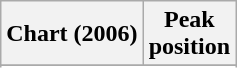<table class="wikitable sortable">
<tr>
<th align="left">Chart (2006)</th>
<th align="center">Peak<br>position</th>
</tr>
<tr>
</tr>
<tr>
</tr>
<tr>
</tr>
</table>
